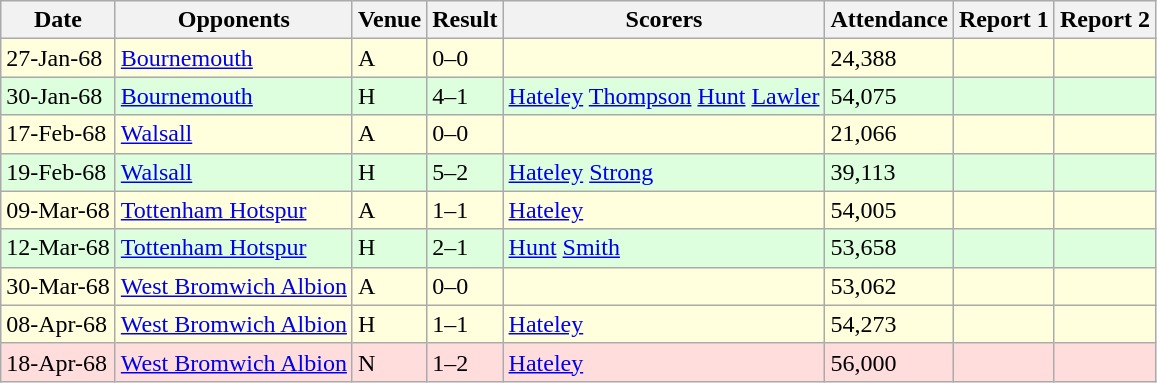<table class=wikitable>
<tr>
<th>Date</th>
<th>Opponents</th>
<th>Venue</th>
<th>Result</th>
<th>Scorers</th>
<th>Attendance</th>
<th>Report 1</th>
<th>Report 2</th>
</tr>
<tr bgcolor="#ffffdd">
<td>27-Jan-68</td>
<td><a href='#'>Bournemouth</a></td>
<td>A</td>
<td>0–0</td>
<td></td>
<td>24,388</td>
<td></td>
<td></td>
</tr>
<tr bgcolor="#ddffdd">
<td>30-Jan-68</td>
<td><a href='#'>Bournemouth</a></td>
<td>H</td>
<td>4–1</td>
<td><a href='#'>Hateley</a>  <a href='#'>Thompson</a>  <a href='#'>Hunt</a>  <a href='#'>Lawler</a> </td>
<td>54,075</td>
<td></td>
<td></td>
</tr>
<tr bgcolor="#ffffdd">
<td>17-Feb-68</td>
<td><a href='#'>Walsall</a></td>
<td>A</td>
<td>0–0</td>
<td></td>
<td>21,066</td>
<td></td>
<td></td>
</tr>
<tr bgcolor="#ddffdd">
<td>19-Feb-68</td>
<td><a href='#'>Walsall</a></td>
<td>H</td>
<td>5–2</td>
<td><a href='#'>Hateley</a>  <a href='#'>Strong</a> </td>
<td>39,113</td>
<td></td>
<td></td>
</tr>
<tr bgcolor="#ffffdd">
<td>09-Mar-68</td>
<td><a href='#'>Tottenham Hotspur</a></td>
<td>A</td>
<td>1–1</td>
<td><a href='#'>Hateley</a> </td>
<td>54,005</td>
<td></td>
<td></td>
</tr>
<tr bgcolor="#ddffdd">
<td>12-Mar-68</td>
<td><a href='#'>Tottenham Hotspur</a></td>
<td>H</td>
<td>2–1</td>
<td><a href='#'>Hunt</a>  <a href='#'>Smith</a> </td>
<td>53,658</td>
<td></td>
<td></td>
</tr>
<tr bgcolor="#ffffdd">
<td>30-Mar-68</td>
<td><a href='#'>West Bromwich Albion</a></td>
<td>A</td>
<td>0–0</td>
<td></td>
<td>53,062</td>
<td></td>
<td></td>
</tr>
<tr bgcolor="#ffffdd">
<td>08-Apr-68</td>
<td><a href='#'>West Bromwich Albion</a></td>
<td>H</td>
<td>1–1</td>
<td><a href='#'>Hateley</a> </td>
<td>54,273</td>
<td></td>
<td></td>
</tr>
<tr bgcolor="#ffdddd">
<td>18-Apr-68</td>
<td><a href='#'>West Bromwich Albion</a></td>
<td>N</td>
<td>1–2</td>
<td><a href='#'>Hateley</a> </td>
<td>56,000</td>
<td></td>
<td></td>
</tr>
</table>
